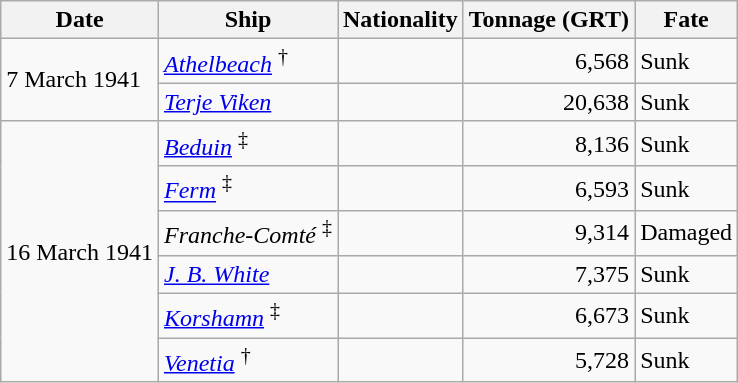<table class="wikitable">
<tr>
<th>Date</th>
<th>Ship</th>
<th>Nationality</th>
<th>Tonnage (GRT)</th>
<th>Fate</th>
</tr>
<tr>
<td rowspan="2">7 March 1941</td>
<td><em><a href='#'>Athelbeach</a></em> <sup>†</sup></td>
<td align="left"></td>
<td align="right">6,568</td>
<td>Sunk</td>
</tr>
<tr>
<td><em><a href='#'>Terje Viken</a></em></td>
<td align="left"></td>
<td align="right">20,638</td>
<td>Sunk</td>
</tr>
<tr>
<td rowspan="6">16 March 1941</td>
<td><em><a href='#'>Beduin</a></em> <sup>‡</sup></td>
<td align="left"></td>
<td align="right">8,136</td>
<td>Sunk</td>
</tr>
<tr>
<td><em><a href='#'>Ferm</a></em> <sup>‡</sup></td>
<td align="left"></td>
<td align="right">6,593</td>
<td>Sunk</td>
</tr>
<tr>
<td><em>Franche-Comté</em> <sup>‡</sup></td>
<td align="left"></td>
<td align="right">9,314</td>
<td>Damaged</td>
</tr>
<tr>
<td><em><a href='#'>J. B. White</a></em></td>
<td align="left"></td>
<td align="right">7,375</td>
<td>Sunk</td>
</tr>
<tr>
<td><em><a href='#'>Korshamn</a></em> <sup>‡</sup></td>
<td align="left"></td>
<td align="right">6,673</td>
<td>Sunk</td>
</tr>
<tr>
<td><em><a href='#'>Venetia</a></em> <sup>†</sup></td>
<td align="left"></td>
<td align="right">5,728</td>
<td>Sunk</td>
</tr>
</table>
